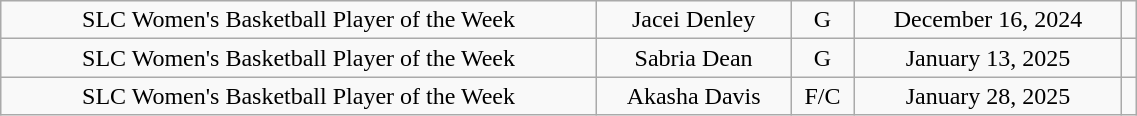<table class="wikitable" style="width: 60%;text-align: center;">
<tr align="center">
<td rowspan="1">SLC Women's Basketball Player of the Week</td>
<td>Jacei Denley</td>
<td>G</td>
<td>December 16, 2024</td>
<td></td>
</tr>
<tr align="center">
<td rowspan="1">SLC Women's Basketball Player of the Week</td>
<td>Sabria Dean</td>
<td>G</td>
<td>January 13, 2025</td>
<td></td>
</tr>
<tr align="center">
<td rowspan="1">SLC Women's Basketball Player of the Week</td>
<td>Akasha Davis</td>
<td>F/C</td>
<td>January 28, 2025</td>
<td></td>
</tr>
</table>
